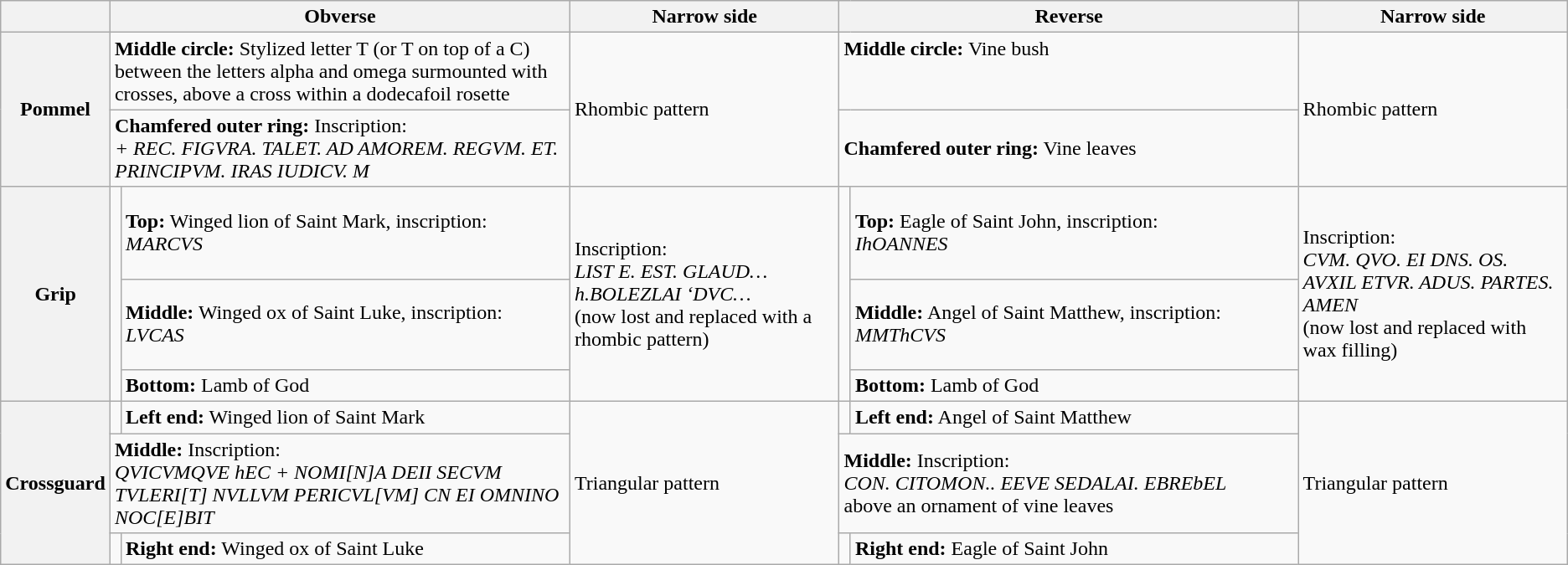<table class="wikitable">
<tr>
<th width="5%"></th>
<th width="30%" colspan=2>Obverse</th>
<th width="17.5%">Narrow side</th>
<th width="30%" colspan=2>Reverse</th>
<th width="17.5%">Narrow side</th>
</tr>
<tr>
<th rowspan=2>Pommel</th>
<td colspan=2> <strong>Middle circle:</strong> Stylized letter T (or T on top of a C) between the letters alpha and omega surmounted with crosses, above a cross within a dodecafoil rosette</td>
<td rowspan=2>Rhombic pattern</td>
<td colspan=2  valign=top> <strong>Middle circle:</strong> Vine bush</td>
<td rowspan=2>Rhombic pattern</td>
</tr>
<tr>
<td colspan=2><strong>Chamfered outer ring:</strong> Inscription:<br><em>+ REC. FIGVRA. TALET. AD AMOREM. REGVM. ET. PRINCIPVM. IRAS IUDICV. M</em></td>
<td colspan=2><strong>Chamfered outer ring:</strong> Vine leaves</td>
</tr>
<tr>
<th rowspan=3>Grip</th>
<td rowspan=3></td>
<td style="height: 66px;"><strong>Top:</strong> Winged lion of Saint Mark, inscription:<br><em>MARCVS</em></td>
<td rowspan=3>Inscription:<br><em>LIST E. EST. GLAUD… h.BOLEZLAI ‘DVC…</em><br>(now lost and replaced with a rhombic pattern)</td>
<td rowspan=3></td>
<td><strong>Top:</strong> Eagle of Saint John, inscription:<br><em>IhOANNES</em></td>
<td rowspan=3>Inscription:<br><em>CVM. QVO. EI DNS. OS. AVXIL ETVR. ADUS. PARTES. AMEN</em><br>(now lost and replaced with wax filling)</td>
</tr>
<tr>
<td style="height: 65px;"><strong>Middle:</strong> Winged ox of Saint Luke, inscription:<br><em>LVCAS</em></td>
<td><strong>Middle:</strong> Angel of Saint Matthew, inscription:<br><em>MMThCVS</em></td>
</tr>
<tr>
<td><strong>Bottom:</strong> Lamb of God</td>
<td><strong>Bottom:</strong> Lamb of God</td>
</tr>
<tr>
<th rowspan=3>Crossguard</th>
<td></td>
<td><strong>Left end:</strong> Winged lion of Saint Mark</td>
<td rowspan=3>Triangular pattern</td>
<td></td>
<td><strong>Left end:</strong> Angel of Saint Matthew</td>
<td rowspan=3>Triangular pattern</td>
</tr>
<tr>
<td colspan=2> <strong>Middle:</strong> Inscription:<br><em>QVICVMQVE hEC + NOMI[N]A DEII SECVM TVLERI[T] NVLLVM PERICVL[VM] CN EI OMNINO NOC[E]BIT</em></td>
<td colspan=2> <strong>Middle:</strong> Inscription:<br><em>CON. CITOMON.. EEVE SEDALAI. EBREbEL</em><br>above an ornament of vine leaves</td>
</tr>
<tr>
<td></td>
<td><strong>Right end:</strong> Winged ox of Saint Luke</td>
<td></td>
<td><strong>Right end:</strong> Eagle of Saint John</td>
</tr>
</table>
